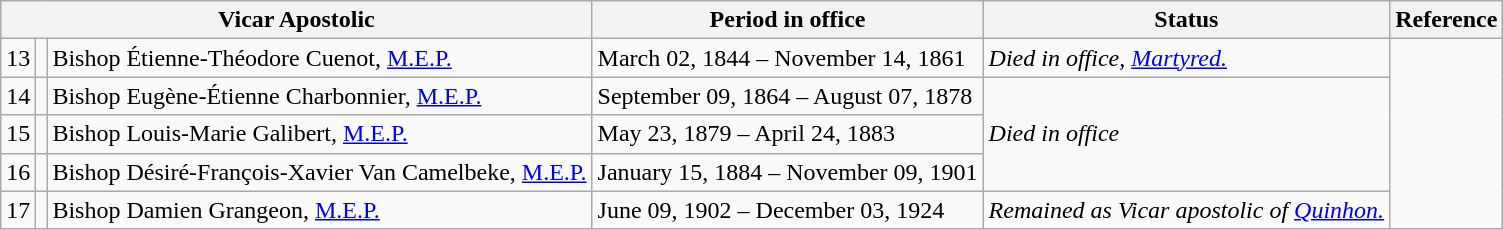<table class="wikitable">
<tr>
<th colspan="3">Vicar Apostolic</th>
<th>Period in office</th>
<th>Status</th>
<th>Reference</th>
</tr>
<tr>
<td>13</td>
<td></td>
<td>Bishop Étienne-Théodore Cuenot, <a href='#'>M.E.P.</a></td>
<td>March 02, 1844 – November 14, 1861</td>
<td><em>Died in office, <a href='#'>Martyred.</a></em></td>
<td rowspan=5></td>
</tr>
<tr>
<td>14</td>
<td></td>
<td>Bishop Eugène-Étienne Charbonnier, <a href='#'>M.E.P.</a></td>
<td>September 09, 1864 – August 07, 1878</td>
<td rowspan=3><em>Died in office</em></td>
</tr>
<tr>
<td>15</td>
<td></td>
<td>Bishop Louis-Marie Galibert, <a href='#'>M.E.P.</a></td>
<td>May 23, 1879 – April 24, 1883</td>
</tr>
<tr>
<td>16</td>
<td></td>
<td>Bishop Désiré-François-Xavier Van Camelbeke, <a href='#'>M.E.P.</a></td>
<td>January 15, 1884 – November 09, 1901</td>
</tr>
<tr>
<td>17</td>
<td></td>
<td>Bishop Damien Grangeon, <a href='#'>M.E.P.</a></td>
<td>June 09, 1902 – December 03, 1924</td>
<td><em>Remained as Vicar apostolic of <a href='#'>Quinhon.</a></em></td>
</tr>
</table>
